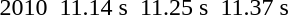<table>
<tr>
<td>2010<br></td>
<td></td>
<td>11.14 s</td>
<td></td>
<td>11.25 s</td>
<td></td>
<td>11.37 s</td>
</tr>
</table>
